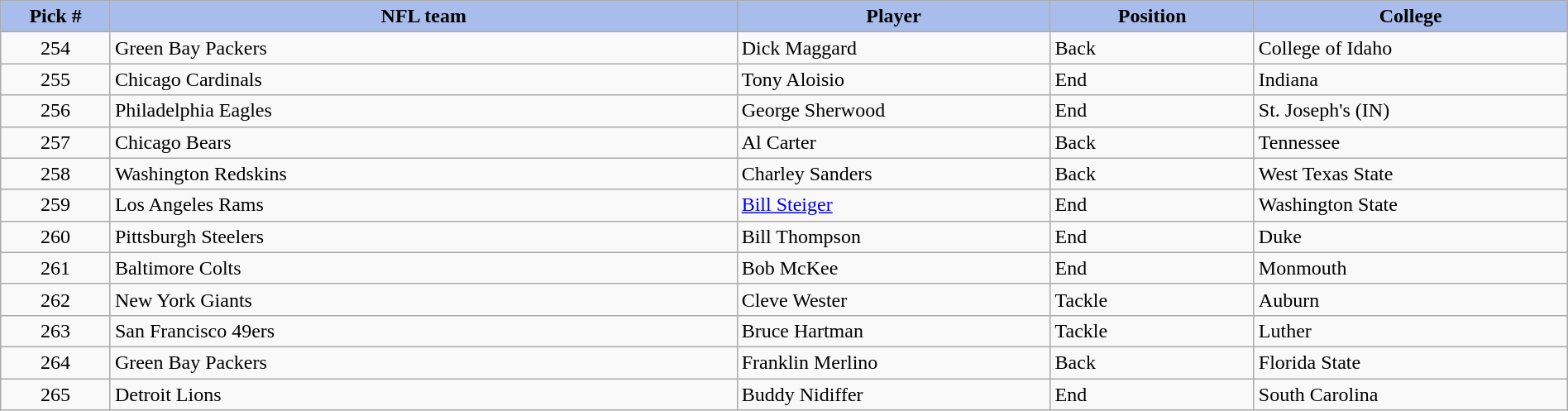<table class="wikitable sortable sortable" style="width: 100%">
<tr>
<th style="background:#A8BDEC;" width=7%>Pick #</th>
<th width=40% style="background:#A8BDEC;">NFL team</th>
<th width=20% style="background:#A8BDEC;">Player</th>
<th width=13% style="background:#A8BDEC;">Position</th>
<th style="background:#A8BDEC;">College</th>
</tr>
<tr>
<td align=center>254</td>
<td>Green Bay Packers</td>
<td>Dick Maggard</td>
<td>Back</td>
<td>College of Idaho</td>
</tr>
<tr>
<td align=center>255</td>
<td>Chicago Cardinals</td>
<td>Tony Aloisio</td>
<td>End</td>
<td>Indiana</td>
</tr>
<tr>
<td align=center>256</td>
<td>Philadelphia Eagles</td>
<td>George Sherwood</td>
<td>End</td>
<td>St. Joseph's (IN)</td>
</tr>
<tr>
<td align=center>257</td>
<td>Chicago Bears</td>
<td>Al Carter</td>
<td>Back</td>
<td>Tennessee</td>
</tr>
<tr>
<td align=center>258</td>
<td>Washington Redskins</td>
<td>Charley Sanders</td>
<td>Back</td>
<td>West Texas State</td>
</tr>
<tr>
<td align=center>259</td>
<td>Los Angeles Rams</td>
<td><a href='#'>Bill Steiger</a></td>
<td>End</td>
<td>Washington State</td>
</tr>
<tr>
<td align=center>260</td>
<td>Pittsburgh Steelers</td>
<td>Bill Thompson</td>
<td>End</td>
<td>Duke</td>
</tr>
<tr>
<td align=center>261</td>
<td>Baltimore Colts</td>
<td>Bob McKee</td>
<td>End</td>
<td>Monmouth</td>
</tr>
<tr>
<td align=center>262</td>
<td>New York Giants</td>
<td>Cleve Wester</td>
<td>Tackle</td>
<td>Auburn</td>
</tr>
<tr>
<td align=center>263</td>
<td>San Francisco 49ers</td>
<td>Bruce Hartman</td>
<td>Tackle</td>
<td>Luther</td>
</tr>
<tr>
<td align=center>264</td>
<td>Green Bay Packers</td>
<td>Franklin Merlino</td>
<td>Back</td>
<td>Florida State</td>
</tr>
<tr>
<td align=center>265</td>
<td>Detroit Lions</td>
<td>Buddy Nidiffer</td>
<td>End</td>
<td>South Carolina</td>
</tr>
</table>
